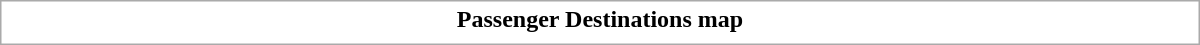<table class="collapsible collapsed" style="border:1px #aaa solid; width:50em; margin:0.2em auto">
<tr>
<th>Passenger Destinations map</th>
</tr>
<tr>
<td></td>
</tr>
</table>
